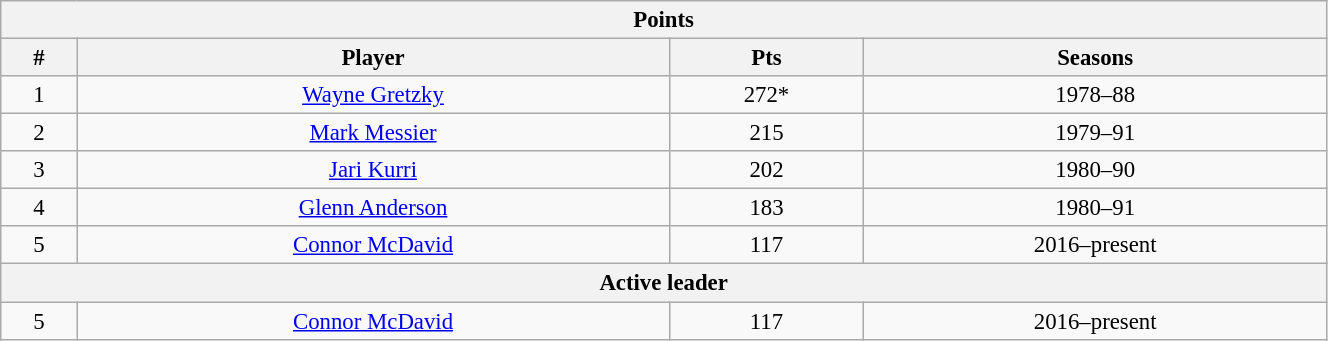<table class="wikitable" style="text-align: center; font-size: 95%" width="70%">
<tr>
<th colspan="4">Points</th>
</tr>
<tr>
<th>#</th>
<th>Player</th>
<th>Pts</th>
<th>Seasons</th>
</tr>
<tr>
<td>1</td>
<td><a href='#'>Wayne Gretzky</a></td>
<td>272*</td>
<td>1978–88</td>
</tr>
<tr>
<td>2</td>
<td><a href='#'>Mark Messier</a></td>
<td>215</td>
<td>1979–91</td>
</tr>
<tr>
<td>3</td>
<td><a href='#'>Jari Kurri</a></td>
<td>202</td>
<td>1980–90</td>
</tr>
<tr>
<td>4</td>
<td><a href='#'>Glenn Anderson</a></td>
<td>183</td>
<td>1980–91</td>
</tr>
<tr>
<td>5</td>
<td><a href='#'>Connor McDavid</a></td>
<td>117</td>
<td>2016–present</td>
</tr>
<tr>
<th colspan="4">Active leader</th>
</tr>
<tr>
<td>5</td>
<td><a href='#'>Connor McDavid</a></td>
<td>117</td>
<td>2016–present</td>
</tr>
</table>
